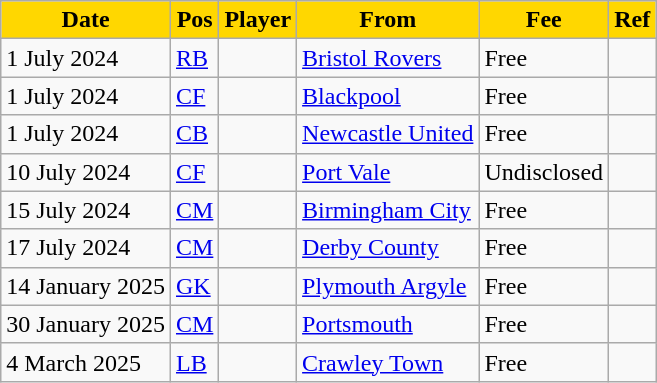<table class="wikitable plainrowheaders sortable">
<tr>
<th style="background:#ffd700;color:#000;">Date</th>
<th style="background:#ffd700;color:#000;">Pos</th>
<th style="background:#ffd700;color:#000;">Player</th>
<th style="background:#ffd700;color:#000;">From</th>
<th style="background:#ffd700;color:#000;">Fee</th>
<th style="background:#ffd700;color:#000;">Ref</th>
</tr>
<tr>
<td>1 July 2024</td>
<td><a href='#'>RB</a></td>
<td></td>
<td><a href='#'>Bristol Rovers</a></td>
<td>Free</td>
<td></td>
</tr>
<tr>
<td>1 July 2024</td>
<td><a href='#'>CF</a></td>
<td></td>
<td><a href='#'>Blackpool</a></td>
<td>Free</td>
<td></td>
</tr>
<tr>
<td>1 July 2024</td>
<td><a href='#'>CB</a></td>
<td></td>
<td><a href='#'>Newcastle United</a></td>
<td>Free</td>
<td></td>
</tr>
<tr>
<td>10 July 2024</td>
<td><a href='#'>CF</a></td>
<td></td>
<td><a href='#'>Port Vale</a></td>
<td>Undisclosed</td>
<td></td>
</tr>
<tr>
<td>15 July 2024</td>
<td><a href='#'>CM</a></td>
<td></td>
<td><a href='#'>Birmingham City</a></td>
<td>Free</td>
<td></td>
</tr>
<tr>
<td>17 July 2024</td>
<td><a href='#'>CM</a></td>
<td></td>
<td><a href='#'>Derby County</a></td>
<td>Free</td>
<td></td>
</tr>
<tr>
<td>14 January 2025</td>
<td><a href='#'>GK</a></td>
<td></td>
<td><a href='#'>Plymouth Argyle</a></td>
<td>Free</td>
<td></td>
</tr>
<tr>
<td>30 January 2025</td>
<td><a href='#'>CM</a></td>
<td></td>
<td><a href='#'>Portsmouth</a></td>
<td>Free</td>
<td></td>
</tr>
<tr>
<td>4 March 2025</td>
<td><a href='#'>LB</a></td>
<td></td>
<td><a href='#'>Crawley Town</a></td>
<td>Free</td>
<td></td>
</tr>
</table>
